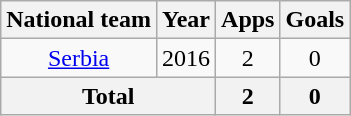<table class="wikitable" style="text-align:center">
<tr>
<th>National team</th>
<th>Year</th>
<th>Apps</th>
<th>Goals</th>
</tr>
<tr>
<td><a href='#'>Serbia</a></td>
<td>2016</td>
<td>2</td>
<td>0</td>
</tr>
<tr>
<th colspan="2">Total</th>
<th>2</th>
<th>0</th>
</tr>
</table>
